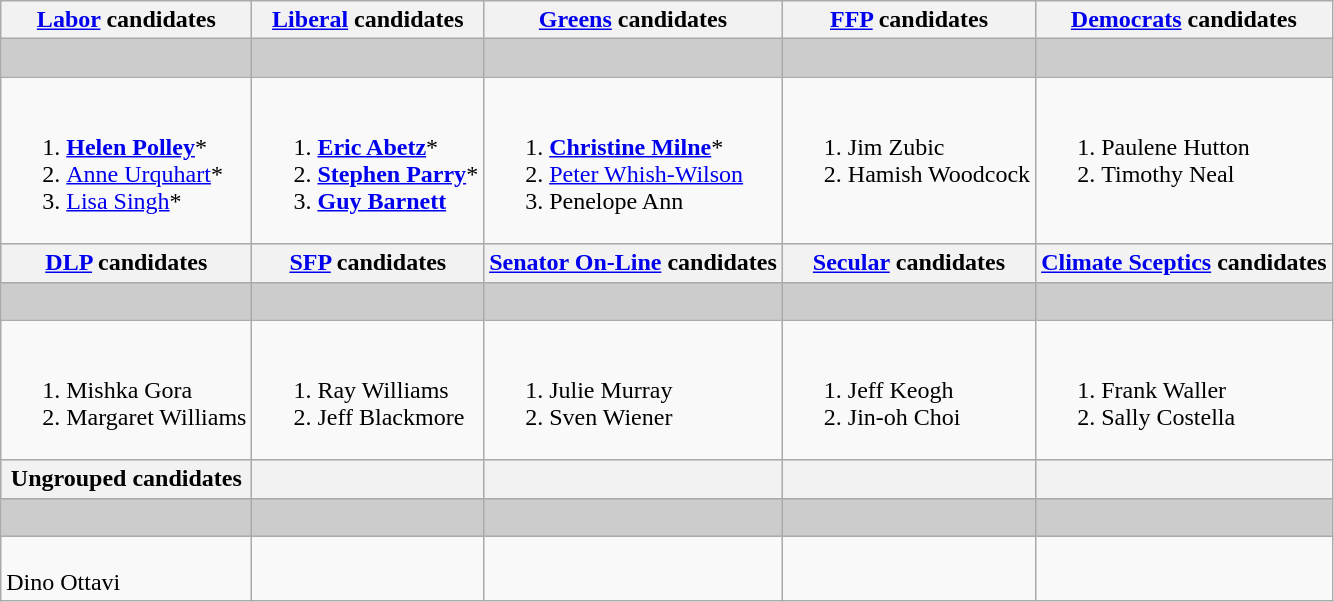<table class="wikitable">
<tr>
<th><a href='#'>Labor</a> candidates</th>
<th><a href='#'>Liberal</a> candidates</th>
<th><a href='#'>Greens</a> candidates</th>
<th><a href='#'>FFP</a> candidates</th>
<th><a href='#'>Democrats</a> candidates</th>
</tr>
<tr style="background:#ccc;">
<td></td>
<td></td>
<td></td>
<td></td>
<td> </td>
</tr>
<tr>
<td><br><ol><li><strong><a href='#'>Helen Polley</a></strong>*</li><li><a href='#'>Anne Urquhart</a>*</li><li><a href='#'>Lisa Singh</a>*</li></ol></td>
<td><br><ol><li><strong><a href='#'>Eric Abetz</a></strong>*</li><li><strong><a href='#'>Stephen Parry</a></strong>*</li><li><strong><a href='#'>Guy Barnett</a></strong></li></ol></td>
<td><br><ol><li><strong><a href='#'>Christine Milne</a></strong>*</li><li><a href='#'>Peter Whish-Wilson</a></li><li>Penelope Ann</li></ol></td>
<td valign=top><br><ol><li>Jim Zubic</li><li>Hamish Woodcock</li></ol></td>
<td valign=top><br><ol><li>Paulene Hutton</li><li>Timothy Neal</li></ol></td>
</tr>
<tr style="background:#ccc;">
<th><a href='#'>DLP</a> candidates</th>
<th><a href='#'>SFP</a> candidates</th>
<th><a href='#'>Senator On-Line</a> candidates</th>
<th><a href='#'>Secular</a> candidates</th>
<th><a href='#'>Climate Sceptics</a> candidates</th>
</tr>
<tr style="background:#ccc;">
<td></td>
<td></td>
<td></td>
<td></td>
<td> </td>
</tr>
<tr>
<td valign=top><br><ol><li>Mishka Gora</li><li>Margaret Williams</li></ol></td>
<td valign=top><br><ol><li>Ray Williams</li><li>Jeff Blackmore</li></ol></td>
<td valign=top><br><ol><li>Julie Murray</li><li>Sven Wiener</li></ol></td>
<td valign=top><br><ol><li>Jeff Keogh</li><li>Jin-oh Choi</li></ol></td>
<td valign=top><br><ol><li>Frank Waller</li><li>Sally Costella</li></ol></td>
</tr>
<tr style="background:#ccc;">
<th>Ungrouped candidates</th>
<th></th>
<th></th>
<th></th>
<th></th>
</tr>
<tr style="background:#ccc;">
<td></td>
<td></td>
<td></td>
<td></td>
<td> </td>
</tr>
<tr>
<td valign=top><br>Dino Ottavi</td>
<td valign=top></td>
<td valign=top></td>
<td valign=top></td>
<td valign=top></td>
</tr>
</table>
